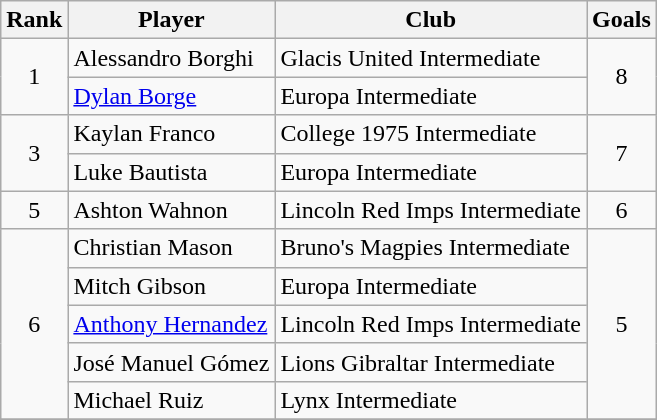<table class="wikitable" style="text-align:center">
<tr>
<th>Rank</th>
<th>Player</th>
<th>Club</th>
<th>Goals</th>
</tr>
<tr>
<td rowspan=2>1</td>
<td align="left"> Alessandro Borghi</td>
<td rowspan=1 align="left">Glacis United Intermediate</td>
<td rowspan=2>8</td>
</tr>
<tr>
<td align="left"> <a href='#'>Dylan Borge</a></td>
<td align="left">Europa Intermediate</td>
</tr>
<tr>
<td rowspan=2>3</td>
<td align="left"> Kaylan Franco</td>
<td align="left">College 1975 Intermediate</td>
<td rowspan=2>7</td>
</tr>
<tr>
<td align="left"> Luke Bautista</td>
<td align="left">Europa Intermediate</td>
</tr>
<tr>
<td>5</td>
<td align="left"> Ashton Wahnon</td>
<td align="left">Lincoln Red Imps Intermediate</td>
<td>6</td>
</tr>
<tr>
<td rowspan=5>6</td>
<td align="left"> Christian Mason</td>
<td align="left">Bruno's Magpies Intermediate</td>
<td rowspan=5>5</td>
</tr>
<tr>
<td align="left"> Mitch Gibson</td>
<td align="left">Europa Intermediate</td>
</tr>
<tr>
<td align="left"> <a href='#'>Anthony Hernandez</a></td>
<td align="left">Lincoln Red Imps Intermediate</td>
</tr>
<tr>
<td align="left"> José Manuel Gómez</td>
<td align="left">Lions Gibraltar Intermediate</td>
</tr>
<tr>
<td align="left"> Michael Ruiz</td>
<td align="left">Lynx Intermediate</td>
</tr>
<tr>
</tr>
</table>
